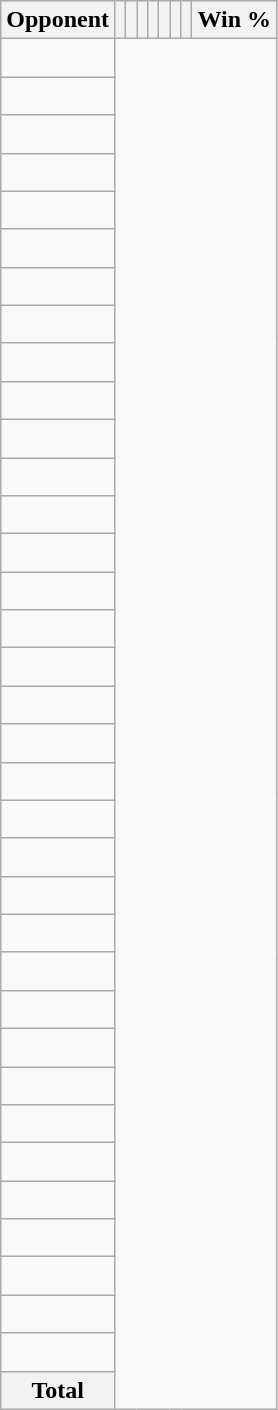<table class="wikitable sortable collapsible collapsed" style="text-align: center;">
<tr>
<th>Opponent</th>
<th></th>
<th></th>
<th></th>
<th></th>
<th></th>
<th></th>
<th></th>
<th>Win %</th>
</tr>
<tr>
<td align="left"><br></td>
</tr>
<tr>
<td align="left"><br></td>
</tr>
<tr>
<td align="left"><br></td>
</tr>
<tr>
<td align="left"><br></td>
</tr>
<tr>
<td align="left"><br></td>
</tr>
<tr>
<td align="left"><br></td>
</tr>
<tr>
<td align="left"><br></td>
</tr>
<tr>
<td align="left"><br></td>
</tr>
<tr>
<td align="left"><br></td>
</tr>
<tr>
<td align="left"><br></td>
</tr>
<tr>
<td align="left"><br></td>
</tr>
<tr>
<td align="left"><br></td>
</tr>
<tr>
<td align="left"><br></td>
</tr>
<tr>
<td align="left"><br></td>
</tr>
<tr>
<td align="left"><br></td>
</tr>
<tr>
<td align="left"><br></td>
</tr>
<tr>
<td align="left"><br></td>
</tr>
<tr>
<td align="left"><br></td>
</tr>
<tr>
<td align="left"><br></td>
</tr>
<tr>
<td align="left"><br></td>
</tr>
<tr>
<td align="left"><br></td>
</tr>
<tr>
<td align="left"><br></td>
</tr>
<tr>
<td align="left"><br></td>
</tr>
<tr>
<td align="left"><br></td>
</tr>
<tr>
<td align="left"><br></td>
</tr>
<tr>
<td align="left"><br></td>
</tr>
<tr>
<td align="left"><br></td>
</tr>
<tr>
<td align="left"><br></td>
</tr>
<tr>
<td align="left"><br></td>
</tr>
<tr>
<td align="left"><br></td>
</tr>
<tr>
<td align="left"><br></td>
</tr>
<tr>
<td align="left"><br></td>
</tr>
<tr>
<td align="left"><br></td>
</tr>
<tr>
<td align="left"><br></td>
</tr>
<tr>
<td align="left"><br></td>
</tr>
<tr class="sortbottom">
<th>Total<br></th>
</tr>
</table>
